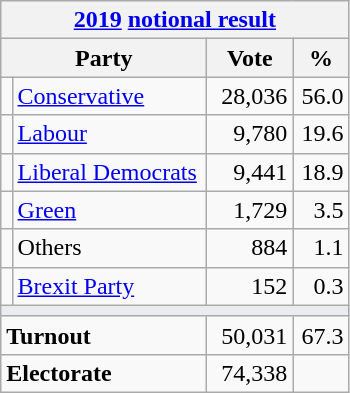<table class="wikitable">
<tr>
<th colspan="4"><a href='#'>2019</a> <a href='#'>notional result</a></th>
</tr>
<tr>
<th bgcolor="#DDDDFF" width="130px" colspan="2">Party</th>
<th bgcolor="#DDDDFF" width="50px">Vote</th>
<th bgcolor="#DDDDFF" width="30px">%</th>
</tr>
<tr>
<td></td>
<td><a href='#'>Conservative</a></td>
<td align=right>28,036</td>
<td align=right>56.0</td>
</tr>
<tr>
<td></td>
<td><a href='#'>Labour</a></td>
<td align=right>9,780</td>
<td align=right>19.6</td>
</tr>
<tr>
<td></td>
<td><a href='#'>Liberal Democrats</a></td>
<td align=right>9,441</td>
<td align=right>18.9</td>
</tr>
<tr>
<td></td>
<td><a href='#'>Green</a></td>
<td align=right>1,729</td>
<td align=right>3.5</td>
</tr>
<tr>
<td></td>
<td>Others</td>
<td align=right>884</td>
<td align=right>1.1</td>
</tr>
<tr>
<td></td>
<td><a href='#'>Brexit Party</a></td>
<td align=right>152</td>
<td align=right>0.3</td>
</tr>
<tr>
<td colspan="4" bgcolor="#EAECF0"></td>
</tr>
<tr>
<td colspan="2"><strong>Turnout</strong></td>
<td align=right>50,031</td>
<td align=right>67.3</td>
</tr>
<tr>
<td colspan="2"><strong>Electorate</strong></td>
<td align=right>74,338</td>
</tr>
</table>
